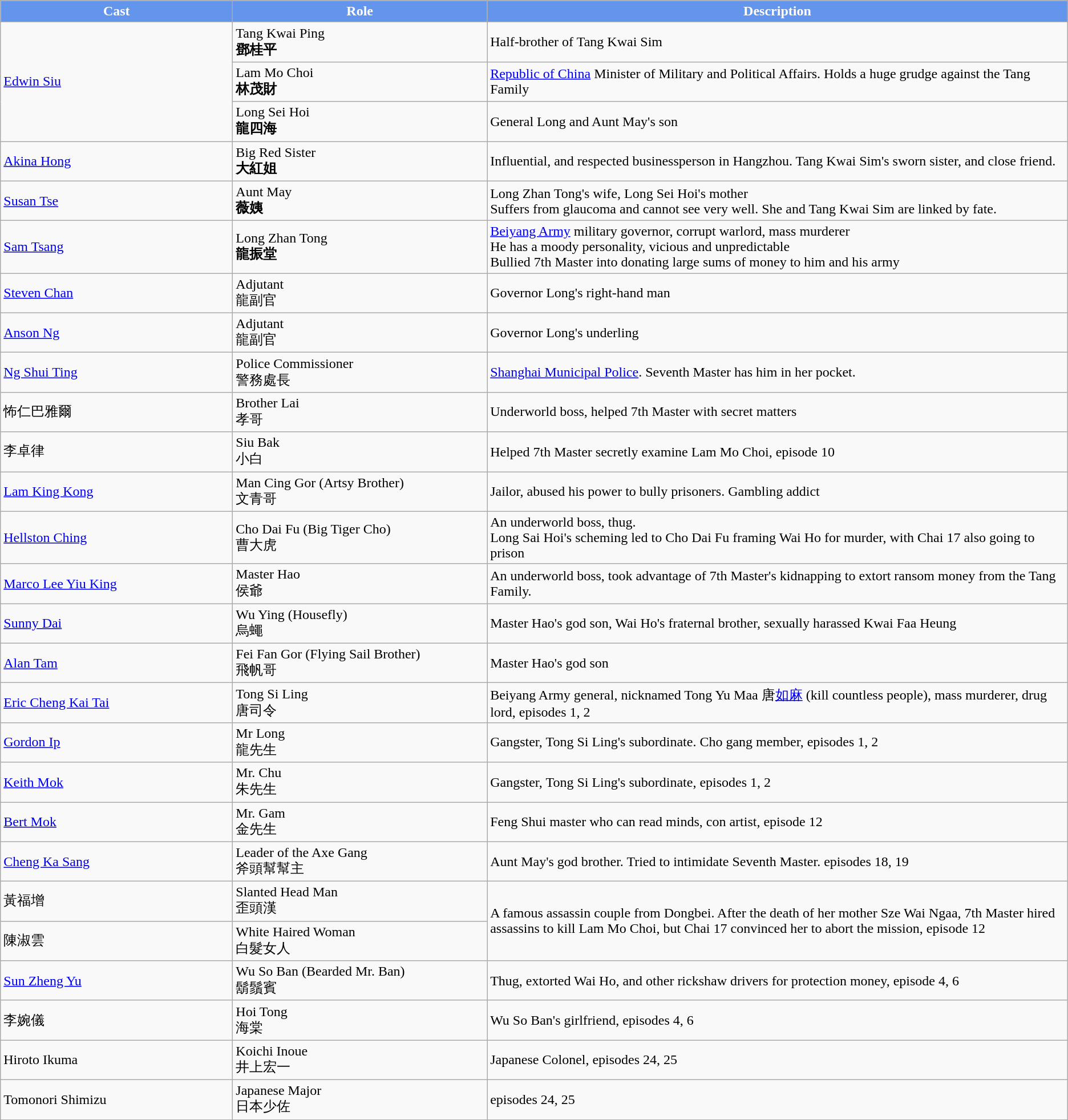<table class="wikitable">
<tr style="background:cornflowerblue; color:white" align=center>
<td style="width:6%"><strong>Cast</strong></td>
<td style="width:6%"><strong>Role</strong></td>
<td style="width:15%"><strong>Description</strong></td>
</tr>
<tr>
<td rowspan="3"><a href='#'>Edwin Siu</a></td>
<td>Tang Kwai Ping<br><strong>鄧桂平</strong></td>
<td>Half-brother of Tang Kwai Sim</td>
</tr>
<tr>
<td>Lam Mo Choi<br><strong>林茂財</strong></td>
<td><a href='#'>Republic of China</a> Minister of Military and Political Affairs. Holds a huge grudge against the Tang Family</td>
</tr>
<tr>
<td>Long Sei Hoi<br><strong>龍四海</strong></td>
<td>General Long and Aunt May's son</td>
</tr>
<tr>
<td><a href='#'>Akina Hong</a></td>
<td>Big Red Sister<br><strong>大紅姐</strong></td>
<td>Influential, and respected businessperson in Hangzhou. Tang Kwai Sim's sworn sister, and close friend.</td>
</tr>
<tr>
<td><a href='#'>Susan Tse</a></td>
<td>Aunt May<br><strong>薇姨</strong></td>
<td>Long Zhan Tong's wife, Long Sei Hoi's mother<br>Suffers from glaucoma and cannot see very well. She and Tang Kwai Sim are linked by fate.</td>
</tr>
<tr>
<td><a href='#'>Sam Tsang</a></td>
<td>Long Zhan Tong<br><strong>龍振堂</strong></td>
<td><a href='#'>Beiyang Army</a> military governor, corrupt warlord, mass murderer<br>He has a moody personality, vicious and unpredictable<br>Bullied 7th Master into donating large sums of money to him and his army</td>
</tr>
<tr>
<td><a href='#'>Steven Chan</a></td>
<td>Adjutant<br>龍副官</td>
<td>Governor Long's right-hand man</td>
</tr>
<tr>
<td><a href='#'>Anson Ng</a></td>
<td>Adjutant<br>龍副官</td>
<td>Governor Long's underling</td>
</tr>
<tr>
<td><a href='#'>Ng Shui Ting</a></td>
<td>Police Commissioner<br>警務處長</td>
<td><a href='#'>Shanghai Municipal Police</a>. Seventh Master has him in her pocket.</td>
</tr>
<tr>
<td>怖仁巴雅爾</td>
<td>Brother Lai<br>孝哥</td>
<td>Underworld boss, helped 7th Master with secret matters</td>
</tr>
<tr>
<td>李卓律</td>
<td>Siu Bak<br>小白</td>
<td>Helped 7th Master secretly examine Lam Mo Choi, episode 10</td>
</tr>
<tr>
<td><a href='#'>Lam King Kong</a></td>
<td>Man Cing Gor (Artsy Brother)<br>文青哥</td>
<td>Jailor, abused his power to bully prisoners. Gambling addict</td>
</tr>
<tr>
<td><a href='#'>Hellston Ching</a></td>
<td>Cho Dai Fu (Big Tiger Cho)<br>曹大虎</td>
<td>An underworld boss, thug.<br>Long Sai Hoi's scheming led to Cho Dai Fu framing Wai Ho for murder, with Chai 17 also going to prison</td>
</tr>
<tr>
<td><a href='#'>Marco Lee Yiu King</a></td>
<td>Master Hao<br>侯爺</td>
<td>An underworld boss, took advantage of 7th Master's kidnapping to extort ransom money from the Tang Family.</td>
</tr>
<tr>
<td><a href='#'>Sunny Dai</a></td>
<td>Wu Ying (Housefly)<br>烏蠅</td>
<td>Master Hao's god son, Wai Ho's fraternal brother, sexually harassed Kwai Faa Heung</td>
</tr>
<tr>
<td><a href='#'>Alan Tam</a></td>
<td>Fei Fan Gor (Flying Sail Brother)<br>飛帆哥</td>
<td>Master Hao's god son</td>
</tr>
<tr>
<td><a href='#'>Eric Cheng Kai Tai</a></td>
<td>Tong Si Ling<br>唐司令</td>
<td>Beiyang Army general, nicknamed Tong Yu Maa 唐<a href='#'>如麻</a> (kill countless people), mass murderer, drug lord, episodes 1, 2</td>
</tr>
<tr>
<td><a href='#'>Gordon Ip</a></td>
<td>Mr Long<br>龍先生</td>
<td>Gangster, Tong Si Ling's subordinate. Cho gang member, episodes 1, 2</td>
</tr>
<tr>
<td><a href='#'>Keith Mok</a></td>
<td>Mr. Chu<br>朱先生</td>
<td>Gangster, Tong Si Ling's subordinate, episodes 1, 2</td>
</tr>
<tr>
<td><a href='#'>Bert Mok</a></td>
<td>Mr. Gam<br>金先生</td>
<td>Feng Shui master who can read minds, con artist, episode 12</td>
</tr>
<tr>
<td><a href='#'>Cheng Ka Sang</a></td>
<td>Leader of the Axe Gang<br>斧頭幫幫主</td>
<td>Aunt May's god brother. Tried to intimidate Seventh Master. episodes 18, 19</td>
</tr>
<tr>
<td>黃福增</td>
<td>Slanted Head Man<br>歪頭漢</td>
<td rowspan="2">A famous assassin couple from Dongbei. After the death of her mother Sze Wai Ngaa, 7th Master hired assassins to kill Lam Mo Choi, but Chai 17 convinced her to abort the mission, episode 12</td>
</tr>
<tr>
<td>陳淑雲</td>
<td>White Haired Woman<br>白髮女人</td>
</tr>
<tr>
<td><a href='#'>Sun Zheng Yu</a></td>
<td>Wu So Ban (Bearded Mr. Ban)<br> 鬍鬚賓</td>
<td>Thug, extorted Wai Ho, and other rickshaw drivers for protection money, episode 4, 6</td>
</tr>
<tr>
<td>李婉儀</td>
<td>Hoi Tong<br>海棠</td>
<td>Wu So Ban's girlfriend, episodes 4, 6</td>
</tr>
<tr>
<td>Hiroto Ikuma</td>
<td>Koichi Inoue<br>井上宏一</td>
<td>Japanese Colonel, episodes 24, 25</td>
</tr>
<tr>
<td>Tomonori Shimizu</td>
<td>Japanese Major<br>日本少佐</td>
<td>episodes 24, 25</td>
</tr>
</table>
